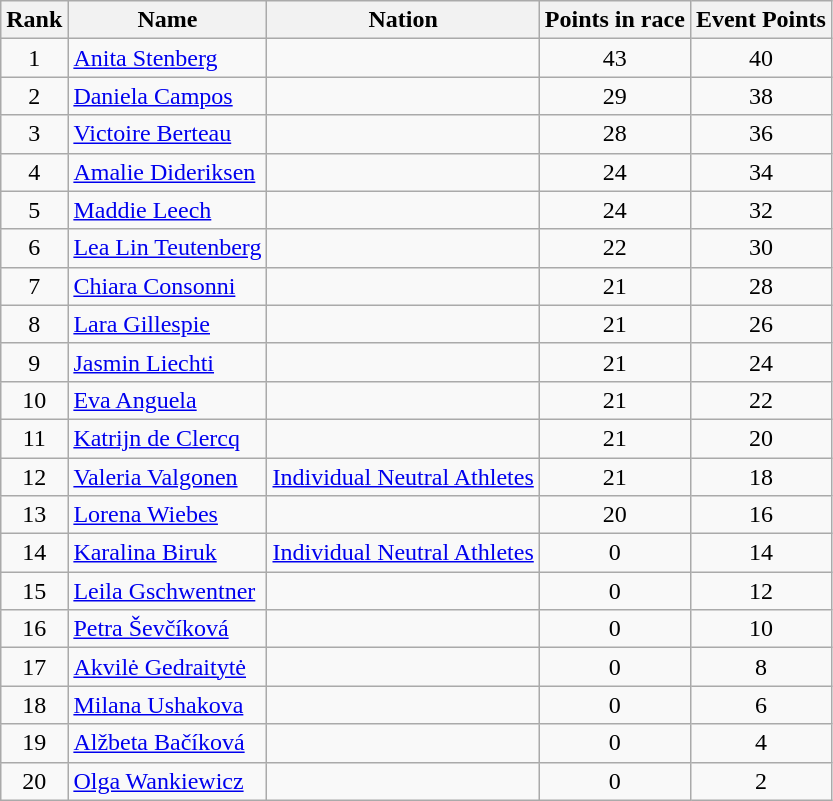<table class="wikitable sortable" style="text-align:center">
<tr>
<th>Rank</th>
<th>Name</th>
<th>Nation</th>
<th>Points in race</th>
<th>Event Points</th>
</tr>
<tr>
<td>1</td>
<td align=left><a href='#'>Anita Stenberg</a></td>
<td align=left></td>
<td>43</td>
<td>40</td>
</tr>
<tr>
<td>2</td>
<td align=left><a href='#'>Daniela Campos</a></td>
<td align=left></td>
<td>29</td>
<td>38</td>
</tr>
<tr>
<td>3</td>
<td align=left><a href='#'>Victoire Berteau</a></td>
<td align=left></td>
<td>28</td>
<td>36</td>
</tr>
<tr>
<td>4</td>
<td align=left><a href='#'>Amalie Dideriksen</a></td>
<td align=left></td>
<td>24</td>
<td>34</td>
</tr>
<tr>
<td>5</td>
<td align=left><a href='#'>Maddie Leech</a></td>
<td align=left></td>
<td>24</td>
<td>32</td>
</tr>
<tr>
<td>6</td>
<td align=left><a href='#'>Lea Lin Teutenberg</a></td>
<td align=left></td>
<td>22</td>
<td>30</td>
</tr>
<tr>
<td>7</td>
<td align=left><a href='#'>Chiara Consonni</a></td>
<td align=left></td>
<td>21</td>
<td>28</td>
</tr>
<tr>
<td>8</td>
<td align=left><a href='#'>Lara Gillespie</a></td>
<td align=left></td>
<td>21</td>
<td>26</td>
</tr>
<tr>
<td>9</td>
<td align=left><a href='#'>Jasmin Liechti</a></td>
<td align=left></td>
<td>21</td>
<td>24</td>
</tr>
<tr>
<td>10</td>
<td align=left><a href='#'>Eva Anguela</a></td>
<td align=left></td>
<td>21</td>
<td>22</td>
</tr>
<tr>
<td>11</td>
<td align=left><a href='#'>Katrijn de Clercq</a></td>
<td align=left></td>
<td>21</td>
<td>20</td>
</tr>
<tr>
<td>12</td>
<td align=left><a href='#'>Valeria Valgonen</a></td>
<td align=left><a href='#'>Individual Neutral Athletes</a></td>
<td>21</td>
<td>18</td>
</tr>
<tr>
<td>13</td>
<td align=left><a href='#'>Lorena Wiebes</a></td>
<td align=left></td>
<td>20</td>
<td>16</td>
</tr>
<tr>
<td>14</td>
<td align=left><a href='#'>Karalina Biruk</a></td>
<td align=left><a href='#'>Individual Neutral Athletes</a></td>
<td>0</td>
<td>14</td>
</tr>
<tr>
<td>15</td>
<td align=left><a href='#'>Leila Gschwentner</a></td>
<td align=left></td>
<td>0</td>
<td>12</td>
</tr>
<tr>
<td>16</td>
<td align=left><a href='#'>Petra Ševčíková</a></td>
<td align=left></td>
<td>0</td>
<td>10</td>
</tr>
<tr>
<td>17</td>
<td align=left><a href='#'>Akvilė Gedraitytė</a></td>
<td align=left></td>
<td>0</td>
<td>8</td>
</tr>
<tr>
<td>18</td>
<td align=left><a href='#'>Milana Ushakova</a></td>
<td align=left></td>
<td>0</td>
<td>6</td>
</tr>
<tr>
<td>19</td>
<td align=left><a href='#'>Alžbeta Bačíková</a></td>
<td align=left></td>
<td>0</td>
<td>4</td>
</tr>
<tr>
<td>20</td>
<td align=left><a href='#'>Olga Wankiewicz</a></td>
<td align=left></td>
<td>0</td>
<td>2</td>
</tr>
</table>
